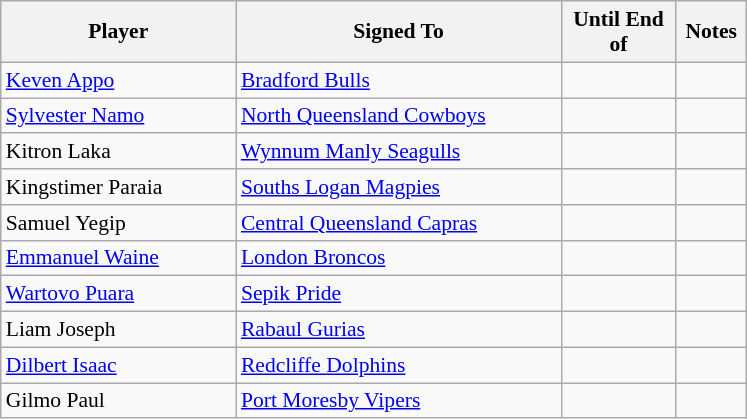<table class="wikitable" style="font-size:90%">
<tr style="background:#efefef;">
<th style="width:150px;">Player</th>
<th style="width:210px;">Signed To</th>
<th style="width:70px;">Until End of</th>
<th style="width:40px;">Notes</th>
</tr>
<tr>
<td><a href='#'>Keven Appo</a></td>
<td><a href='#'>Bradford Bulls</a></td>
<td></td>
<td></td>
</tr>
<tr>
<td><a href='#'>Sylvester Namo</a></td>
<td><a href='#'>North Queensland Cowboys</a></td>
<td></td>
<td></td>
</tr>
<tr>
<td>Kitron Laka</td>
<td><a href='#'>Wynnum Manly Seagulls</a></td>
<td></td>
<td></td>
</tr>
<tr>
<td>Kingstimer Paraia</td>
<td><a href='#'>Souths Logan Magpies</a></td>
<td></td>
<td></td>
</tr>
<tr>
<td>Samuel Yegip</td>
<td><a href='#'>Central Queensland Capras</a></td>
<td></td>
<td></td>
</tr>
<tr>
<td><a href='#'>Emmanuel Waine</a></td>
<td><a href='#'>London Broncos</a></td>
<td></td>
<td></td>
</tr>
<tr>
<td><a href='#'>Wartovo Puara</a></td>
<td><a href='#'>Sepik Pride</a></td>
<td></td>
<td></td>
</tr>
<tr>
<td>Liam Joseph</td>
<td><a href='#'>Rabaul Gurias</a></td>
<td></td>
<td></td>
</tr>
<tr>
<td><a href='#'>Dilbert Isaac</a></td>
<td><a href='#'>Redcliffe Dolphins</a></td>
<td></td>
<td></td>
</tr>
<tr>
<td>Gilmo Paul</td>
<td><a href='#'>Port Moresby Vipers</a></td>
<td></td>
<td></td>
</tr>
</table>
